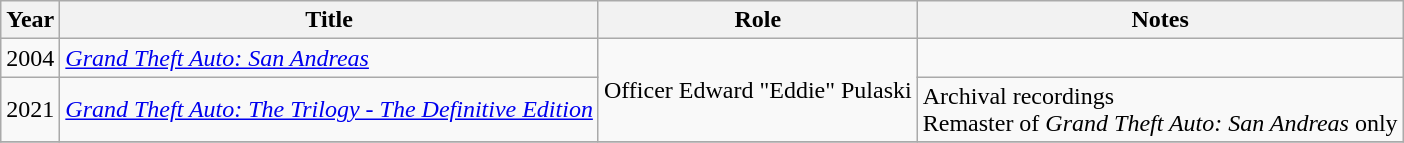<table class="wikitable">
<tr>
<th>Year</th>
<th>Title</th>
<th>Role</th>
<th>Notes</th>
</tr>
<tr>
<td>2004</td>
<td><em><a href='#'>Grand Theft Auto: San Andreas</a></em></td>
<td rowspan="2">Officer Edward "Eddie" Pulaski</td>
<td></td>
</tr>
<tr>
<td>2021</td>
<td><em><a href='#'>Grand Theft Auto: The Trilogy - The Definitive Edition</a></em></td>
<td>Archival recordings<br>Remaster of <em>Grand Theft Auto: San Andreas</em> only</td>
</tr>
<tr>
</tr>
</table>
